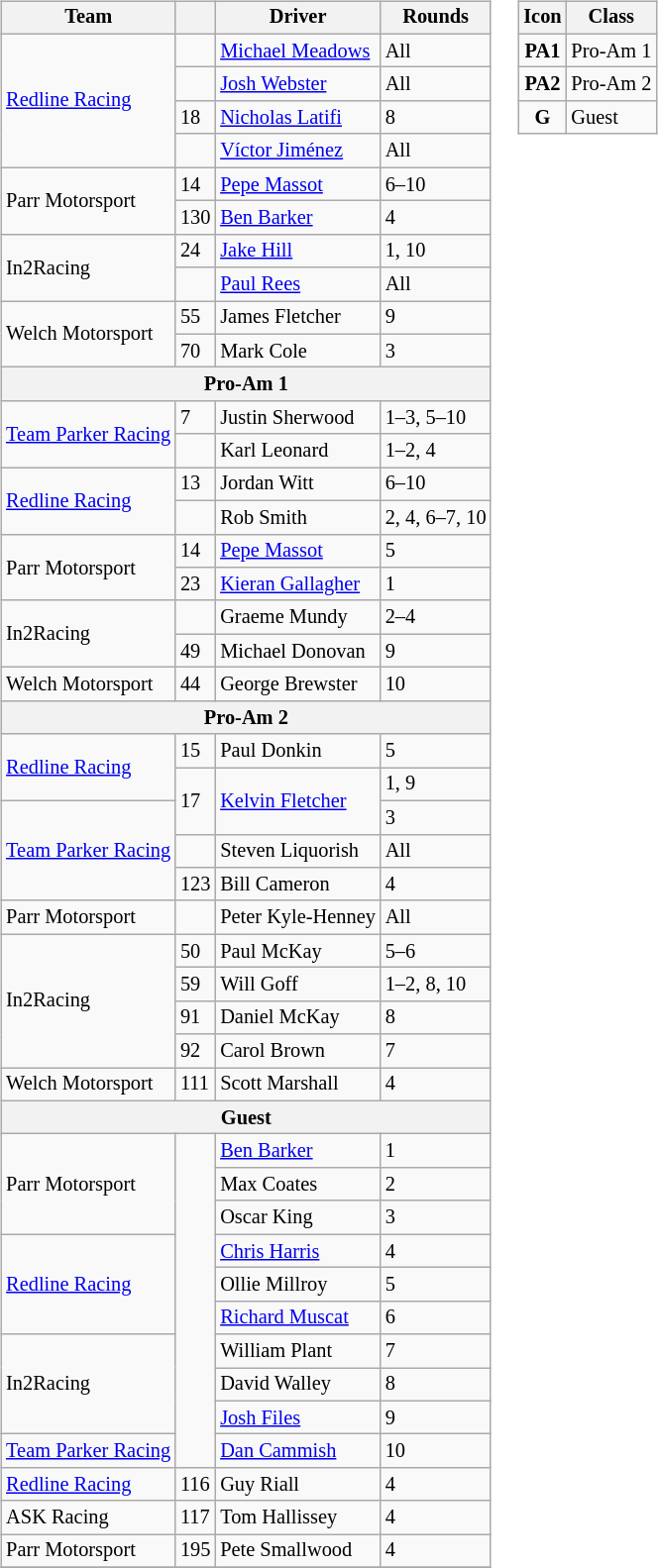<table>
<tr>
<td><br><table class="wikitable" style="font-size: 85%;">
<tr>
<th>Team</th>
<th></th>
<th>Driver</th>
<th>Rounds</th>
</tr>
<tr>
<td rowspan=4><a href='#'>Redline Racing</a></td>
<td></td>
<td> <a href='#'>Michael Meadows</a></td>
<td>All</td>
</tr>
<tr>
<td></td>
<td> <a href='#'>Josh Webster</a></td>
<td>All</td>
</tr>
<tr>
<td>18</td>
<td> <a href='#'>Nicholas Latifi</a></td>
<td>8</td>
</tr>
<tr>
<td></td>
<td> <a href='#'>Víctor Jiménez</a></td>
<td>All</td>
</tr>
<tr>
<td rowspan=2>Parr Motorsport</td>
<td>14</td>
<td> <a href='#'>Pepe Massot</a></td>
<td>6–10</td>
</tr>
<tr>
<td>130</td>
<td> <a href='#'>Ben Barker</a></td>
<td>4</td>
</tr>
<tr>
<td rowspan=2>In2Racing</td>
<td>24</td>
<td> <a href='#'>Jake Hill</a></td>
<td>1, 10</td>
</tr>
<tr>
<td></td>
<td> <a href='#'>Paul Rees</a></td>
<td>All</td>
</tr>
<tr>
<td rowspan=2>Welch Motorsport</td>
<td>55</td>
<td> James Fletcher</td>
<td>9</td>
</tr>
<tr>
<td>70</td>
<td> Mark Cole</td>
<td>3</td>
</tr>
<tr>
<th colspan=4>Pro-Am 1</th>
</tr>
<tr>
<td rowspan=2><a href='#'>Team Parker Racing</a></td>
<td>7</td>
<td> Justin Sherwood</td>
<td>1–3, 5–10</td>
</tr>
<tr>
<td></td>
<td> Karl Leonard</td>
<td>1–2, 4</td>
</tr>
<tr>
<td rowspan=2><a href='#'>Redline Racing</a></td>
<td>13</td>
<td> Jordan Witt</td>
<td>6–10</td>
</tr>
<tr>
<td></td>
<td> Rob Smith</td>
<td>2, 4, 6–7, 10</td>
</tr>
<tr>
<td rowspan=2>Parr Motorsport</td>
<td>14</td>
<td> <a href='#'>Pepe Massot</a></td>
<td>5</td>
</tr>
<tr>
<td>23</td>
<td> <a href='#'>Kieran Gallagher</a></td>
<td>1</td>
</tr>
<tr>
<td rowspan=2>In2Racing</td>
<td></td>
<td> Graeme Mundy</td>
<td>2–4</td>
</tr>
<tr>
<td>49</td>
<td> Michael Donovan</td>
<td>9</td>
</tr>
<tr>
<td>Welch Motorsport</td>
<td>44</td>
<td> George Brewster</td>
<td>10</td>
</tr>
<tr>
<th colspan=4>Pro-Am 2</th>
</tr>
<tr>
<td rowspan=2><a href='#'>Redline Racing</a></td>
<td>15</td>
<td> Paul Donkin</td>
<td>5</td>
</tr>
<tr>
<td rowspan=2>17</td>
<td rowspan=2> <a href='#'>Kelvin Fletcher</a></td>
<td>1, 9</td>
</tr>
<tr>
<td rowspan=3><a href='#'>Team Parker Racing</a></td>
<td>3</td>
</tr>
<tr>
<td></td>
<td> Steven Liquorish</td>
<td>All</td>
</tr>
<tr>
<td>123</td>
<td> Bill Cameron</td>
<td>4</td>
</tr>
<tr>
<td>Parr Motorsport</td>
<td></td>
<td> Peter Kyle-Henney</td>
<td>All</td>
</tr>
<tr>
<td rowspan=4>In2Racing</td>
<td>50</td>
<td> Paul McKay</td>
<td>5–6</td>
</tr>
<tr>
<td>59</td>
<td> Will Goff</td>
<td>1–2, 8, 10</td>
</tr>
<tr>
<td>91</td>
<td> Daniel McKay</td>
<td>8</td>
</tr>
<tr>
<td>92</td>
<td> Carol Brown</td>
<td>7</td>
</tr>
<tr>
<td>Welch Motorsport</td>
<td>111</td>
<td> Scott Marshall</td>
<td>4</td>
</tr>
<tr>
<th colspan=4>Guest</th>
</tr>
<tr>
<td rowspan=3>Parr Motorsport</td>
<td rowspan=10></td>
<td> <a href='#'>Ben Barker</a></td>
<td>1</td>
</tr>
<tr>
<td> Max Coates</td>
<td>2</td>
</tr>
<tr>
<td> Oscar King</td>
<td>3</td>
</tr>
<tr>
<td rowspan=3><a href='#'>Redline Racing</a></td>
<td> <a href='#'>Chris Harris</a></td>
<td>4</td>
</tr>
<tr>
<td> Ollie Millroy</td>
<td>5</td>
</tr>
<tr>
<td> <a href='#'>Richard Muscat</a></td>
<td>6</td>
</tr>
<tr>
<td rowspan=3>In2Racing</td>
<td> William Plant</td>
<td>7</td>
</tr>
<tr>
<td> David Walley</td>
<td>8</td>
</tr>
<tr>
<td> <a href='#'>Josh Files</a></td>
<td>9</td>
</tr>
<tr>
<td><a href='#'>Team Parker Racing</a></td>
<td> <a href='#'>Dan Cammish</a></td>
<td>10</td>
</tr>
<tr>
<td><a href='#'>Redline Racing</a></td>
<td>116</td>
<td> Guy Riall</td>
<td>4</td>
</tr>
<tr>
<td>ASK Racing</td>
<td>117</td>
<td> Tom Hallissey</td>
<td>4</td>
</tr>
<tr>
<td>Parr Motorsport</td>
<td>195</td>
<td> Pete Smallwood</td>
<td>4</td>
</tr>
<tr>
</tr>
</table>
</td>
<td valign="top"><br><table class="wikitable" style="font-size: 85%;">
<tr>
<th>Icon</th>
<th>Class</th>
</tr>
<tr>
<td align=center><strong><span>PA1</span></strong></td>
<td>Pro-Am 1</td>
</tr>
<tr>
<td align=center><strong><span>PA2</span></strong></td>
<td>Pro-Am 2</td>
</tr>
<tr>
<td align=center><strong><span>G</span></strong></td>
<td>Guest</td>
</tr>
</table>
</td>
</tr>
</table>
